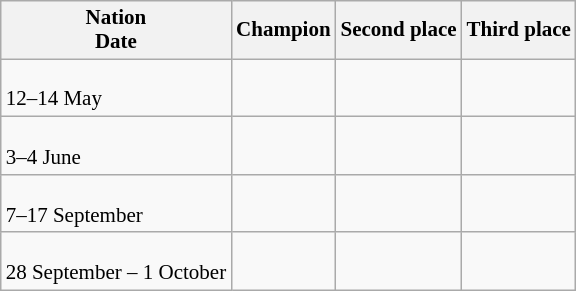<table class=wikitable style="font-size:14px">
<tr>
<th>Nation <br> Date</th>
<th>Champion</th>
<th>Second place</th>
<th>Third place</th>
</tr>
<tr>
<td rowspan=> <br> 12–14 May</td>
<td><br></td>
<td><br></td>
<td><br></td>
</tr>
<tr>
<td rowspan=> <br> 3–4 June</td>
<td><br></td>
<td><br></td>
<td><br></td>
</tr>
<tr>
<td rowspan=> <br> 7–17 September</td>
<td><br></td>
<td><br></td>
<td><br></td>
</tr>
<tr>
<td rowspan=> <br> 28 September – 1 October</td>
<td><br></td>
<td><br></td>
<td><br></td>
</tr>
</table>
